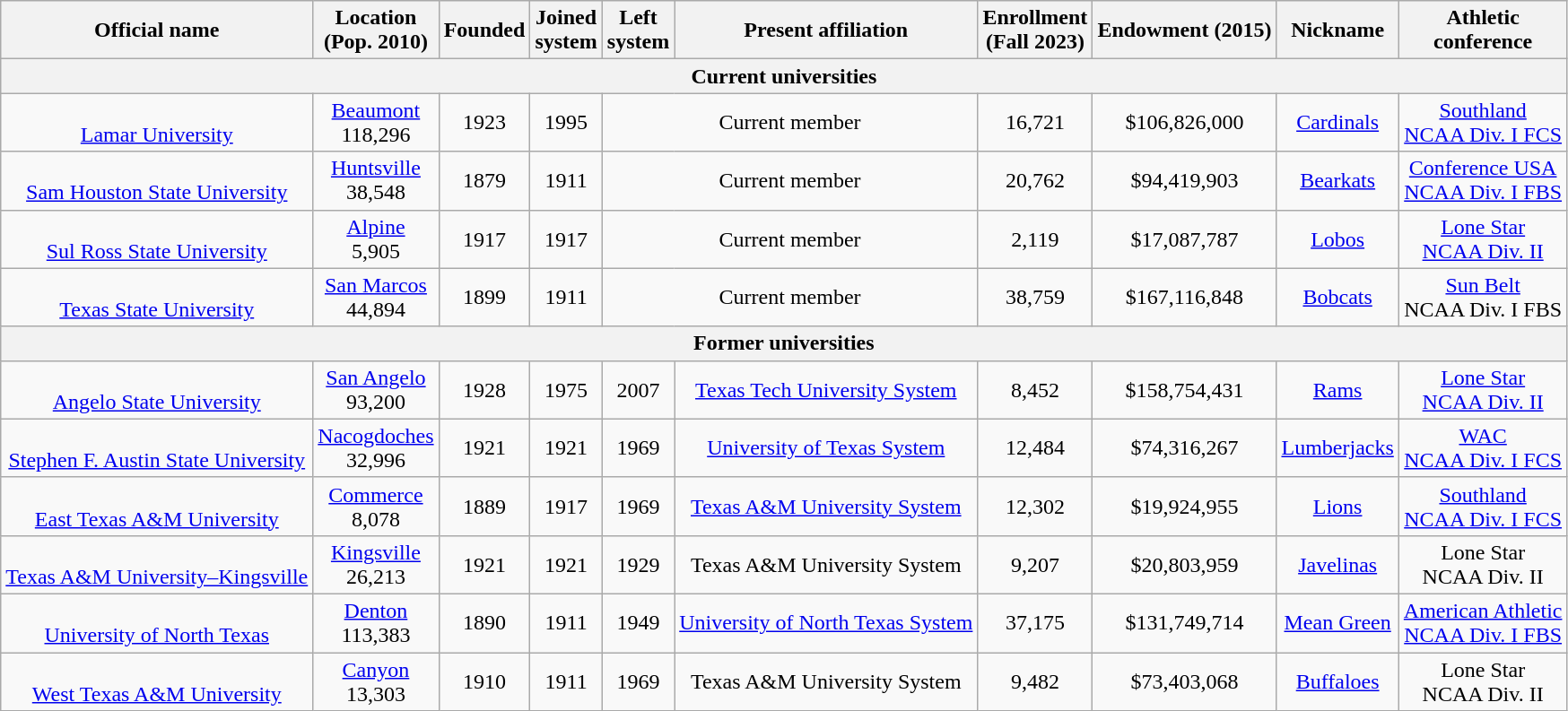<table class="wikitable sortable" style="text-align:center;">
<tr>
<th>Official name</th>
<th>Location<br>(Pop. 2010)</th>
<th>Founded</th>
<th>Joined<br>system</th>
<th>Left<br>system</th>
<th>Present affiliation</th>
<th>Enrollment<br>(Fall 2023)</th>
<th>Endowment (2015)</th>
<th>Nickname</th>
<th>Athletic<br>conference</th>
</tr>
<tr>
<th colspan=17>Current universities</th>
</tr>
<tr>
<td><br><a href='#'>Lamar University</a></td>
<td><a href='#'>Beaumont</a><br>118,296</td>
<td>1923</td>
<td>1995</td>
<td colspan=2>Current member</td>
<td>16,721</td>
<td>$106,826,000</td>
<td><a href='#'>Cardinals</a></td>
<td><a href='#'>Southland</a><br><a href='#'>NCAA Div. I FCS</a></td>
</tr>
<tr>
<td><br><a href='#'>Sam Houston State University</a></td>
<td><a href='#'>Huntsville</a><br>38,548</td>
<td>1879</td>
<td>1911</td>
<td colspan=2>Current member</td>
<td>20,762</td>
<td>$94,419,903</td>
<td><a href='#'>Bearkats</a></td>
<td><a href='#'>Conference USA</a><br><a href='#'>NCAA Div. I FBS</a></td>
</tr>
<tr>
<td><br><a href='#'>Sul Ross State University</a></td>
<td><a href='#'>Alpine</a><br>5,905</td>
<td>1917</td>
<td>1917</td>
<td colspan=2>Current member</td>
<td>2,119</td>
<td>$17,087,787</td>
<td><a href='#'>Lobos</a></td>
<td><a href='#'>Lone Star</a><br><a href='#'>NCAA Div. II</a></td>
</tr>
<tr>
<td><br><a href='#'>Texas State University</a></td>
<td><a href='#'>San Marcos</a><br>44,894</td>
<td>1899</td>
<td>1911</td>
<td colspan=2>Current member</td>
<td>38,759</td>
<td>$167,116,848</td>
<td><a href='#'>Bobcats</a></td>
<td><a href='#'>Sun Belt</a><br>NCAA Div. I FBS</td>
</tr>
<tr>
<th colspan=17>Former universities</th>
</tr>
<tr>
<td><br><a href='#'>Angelo State University</a></td>
<td><a href='#'>San Angelo</a><br>93,200</td>
<td>1928</td>
<td>1975</td>
<td>2007</td>
<td><a href='#'>Texas Tech University System</a></td>
<td>8,452</td>
<td>$158,754,431</td>
<td><a href='#'>Rams</a></td>
<td><a href='#'>Lone Star</a><br><a href='#'>NCAA Div. II</a></td>
</tr>
<tr>
<td><br><a href='#'>Stephen F. Austin State University</a></td>
<td><a href='#'>Nacogdoches</a><br>32,996</td>
<td>1921</td>
<td>1921</td>
<td>1969</td>
<td><a href='#'>University of Texas System</a></td>
<td>12,484</td>
<td>$74,316,267</td>
<td><a href='#'>Lumberjacks</a></td>
<td><a href='#'>WAC</a><br><a href='#'>NCAA Div. I FCS</a></td>
</tr>
<tr>
<td><br><a href='#'>East Texas A&M University</a></td>
<td><a href='#'>Commerce</a><br>8,078</td>
<td>1889</td>
<td>1917</td>
<td>1969</td>
<td><a href='#'>Texas A&M University System</a></td>
<td>12,302</td>
<td>$19,924,955</td>
<td><a href='#'>Lions</a></td>
<td><a href='#'>Southland</a><br><a href='#'>NCAA Div. I FCS</a></td>
</tr>
<tr>
<td><br><a href='#'>Texas A&M University–Kingsville</a></td>
<td><a href='#'>Kingsville</a><br>26,213</td>
<td>1921</td>
<td>1921</td>
<td>1929</td>
<td>Texas A&M University System</td>
<td>9,207</td>
<td>$20,803,959</td>
<td><a href='#'>Javelinas</a></td>
<td>Lone Star<br>NCAA Div. II</td>
</tr>
<tr>
<td><br><a href='#'>University of North Texas</a></td>
<td><a href='#'>Denton</a><br>113,383</td>
<td>1890</td>
<td>1911</td>
<td>1949</td>
<td><a href='#'>University of North Texas System</a></td>
<td>37,175</td>
<td>$131,749,714</td>
<td><a href='#'>Mean Green</a></td>
<td><a href='#'>American Athletic</a><br><a href='#'>NCAA Div. I FBS</a></td>
</tr>
<tr>
<td><br><a href='#'>West Texas A&M University</a></td>
<td><a href='#'>Canyon</a><br>13,303</td>
<td>1910</td>
<td>1911</td>
<td>1969</td>
<td>Texas A&M University System</td>
<td>9,482</td>
<td>$73,403,068</td>
<td><a href='#'>Buffaloes</a></td>
<td>Lone Star<br>NCAA Div. II</td>
</tr>
</table>
